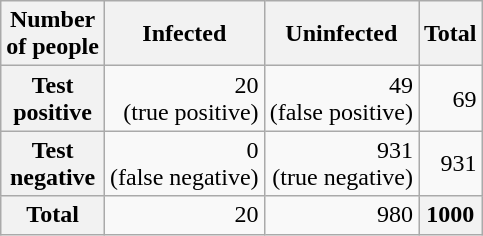<table class="wikitable floatright" style="text-align:right;">
<tr>
<th>Number<br>of people</th>
<th>Infected</th>
<th>Uninfected</th>
<th>Total</th>
</tr>
<tr>
<th>Test<br>positive</th>
<td>20<br>(true positive)</td>
<td>49<br>(false positive)</td>
<td>69</td>
</tr>
<tr>
<th>Test<br>negative</th>
<td>0<br>(false negative)</td>
<td>931<br>(true negative)</td>
<td>931</td>
</tr>
<tr>
<th>Total</th>
<td>20</td>
<td>980</td>
<th>1000</th>
</tr>
</table>
